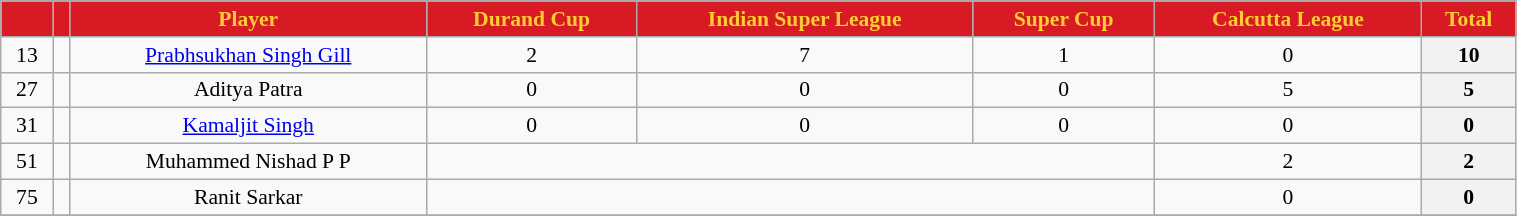<table class="wikitable sortable alternance" ; style="text-align:center; font-size:90%; width:80%;">
<tr>
<th style="background:#d71a23; color:#ffcd31; text-align:center;"></th>
<th style="background:#d71a23; color:#ffcd31; text-align:center;"></th>
<th style="background:#d71a23; color:#ffcd31; text-align:center;">Player</th>
<th style="background:#d71a23; color:#ffcd31; text-align:center;">Durand Cup</th>
<th style="background:#d71a23; color:#ffcd31; text-align:center;">Indian Super League</th>
<th style="background:#d71a23; color:#ffcd31; text-align:center;">Super Cup</th>
<th style="background:#d71a23; color:#ffcd31; text-align:center;">Calcutta League</th>
<th style="background:#d71a23; color:#ffcd31; text-align:center;">Total</th>
</tr>
<tr>
<td>13</td>
<td></td>
<td><a href='#'>Prabhsukhan Singh Gill</a></td>
<td>2</td>
<td>7</td>
<td>1</td>
<td>0</td>
<th>10</th>
</tr>
<tr>
<td>27</td>
<td></td>
<td>Aditya Patra</td>
<td>0</td>
<td>0</td>
<td>0</td>
<td>5</td>
<th>5</th>
</tr>
<tr>
<td>31</td>
<td></td>
<td><a href='#'>Kamaljit Singh</a></td>
<td>0</td>
<td>0</td>
<td>0</td>
<td>0</td>
<th>0</th>
</tr>
<tr>
<td>51</td>
<td></td>
<td>Muhammed Nishad P P</td>
<td colspan=3></td>
<td>2</td>
<th>2</th>
</tr>
<tr>
<td>75</td>
<td></td>
<td>Ranit Sarkar</td>
<td colspan=3></td>
<td>0</td>
<th>0</th>
</tr>
<tr>
</tr>
</table>
